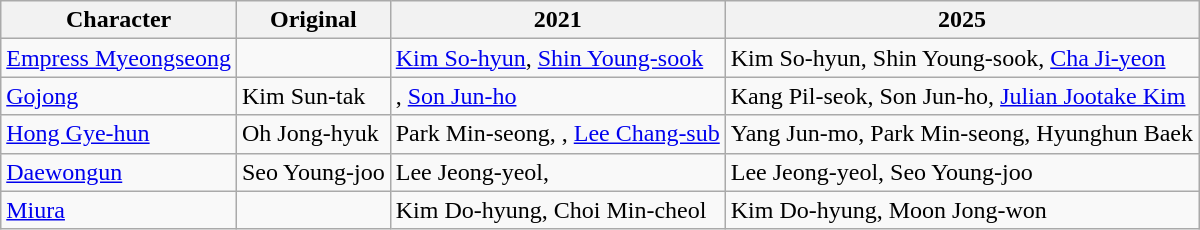<table class="wikitable">
<tr>
<th>Character</th>
<th>Original</th>
<th>2021</th>
<th>2025</th>
</tr>
<tr>
<td><a href='#'>Empress Myeongseong</a></td>
<td></td>
<td><a href='#'>Kim So-hyun</a>, <a href='#'>Shin Young-sook</a></td>
<td>Kim So-hyun, Shin Young-sook, <a href='#'>Cha Ji-yeon</a></td>
</tr>
<tr>
<td><a href='#'>Gojong</a></td>
<td>Kim Sun-tak</td>
<td>,  <a href='#'>Son Jun-ho</a></td>
<td>Kang Pil-seok, Son Jun-ho, <a href='#'>Julian Jootake Kim</a></td>
</tr>
<tr>
<td><a href='#'>Hong Gye-hun</a></td>
<td>Oh Jong-hyuk</td>
<td>Park Min-seong, , <a href='#'>Lee Chang-sub</a></td>
<td>Yang Jun-mo, Park Min-seong, Hyunghun Baek</td>
</tr>
<tr>
<td><a href='#'>Daewongun</a></td>
<td>Seo Young-joo</td>
<td>Lee Jeong-yeol, </td>
<td>Lee Jeong-yeol, Seo Young-joo</td>
</tr>
<tr>
<td><a href='#'>Miura</a></td>
<td></td>
<td>Kim Do-hyung, Choi Min-cheol</td>
<td>Kim Do-hyung, Moon Jong-won</td>
</tr>
</table>
